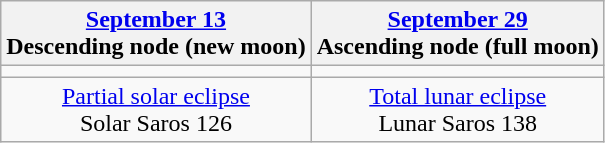<table class="wikitable">
<tr>
<th><a href='#'>September 13</a><br>Descending node (new moon)<br></th>
<th><a href='#'>September 29</a><br>Ascending node (full moon)<br></th>
</tr>
<tr>
<td></td>
<td></td>
</tr>
<tr align=center>
<td><a href='#'>Partial solar eclipse</a><br>Solar Saros 126</td>
<td><a href='#'>Total lunar eclipse</a><br>Lunar Saros 138</td>
</tr>
</table>
